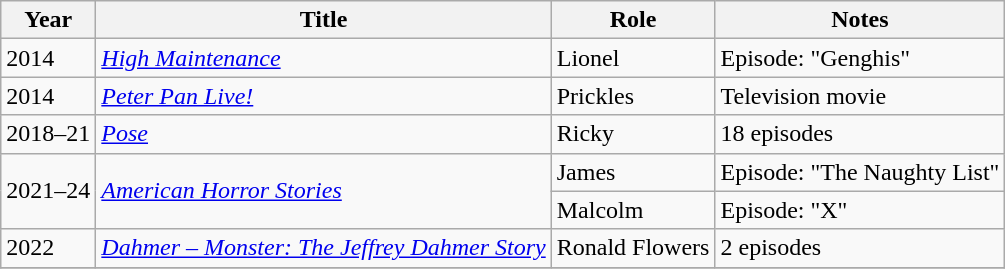<table class="wikitable sortable">
<tr>
<th>Year</th>
<th>Title</th>
<th>Role</th>
<th>Notes</th>
</tr>
<tr>
<td>2014</td>
<td><em><a href='#'>High Maintenance</a></em></td>
<td>Lionel</td>
<td>Episode: "Genghis"</td>
</tr>
<tr>
<td>2014</td>
<td><em><a href='#'>Peter Pan Live!</a></em></td>
<td>Prickles</td>
<td>Television movie</td>
</tr>
<tr>
<td>2018–21</td>
<td><em><a href='#'>Pose</a></em></td>
<td>Ricky</td>
<td>18 episodes</td>
</tr>
<tr>
<td rowspan="2">2021–24</td>
<td rowspan="2"><em><a href='#'>American Horror Stories</a></em></td>
<td>James</td>
<td>Episode: "The Naughty List"</td>
</tr>
<tr>
<td>Malcolm</td>
<td>Episode: "X"</td>
</tr>
<tr>
<td>2022</td>
<td><em><a href='#'>Dahmer – Monster: The Jeffrey Dahmer Story</a></em></td>
<td>Ronald Flowers</td>
<td>2 episodes</td>
</tr>
<tr>
</tr>
</table>
